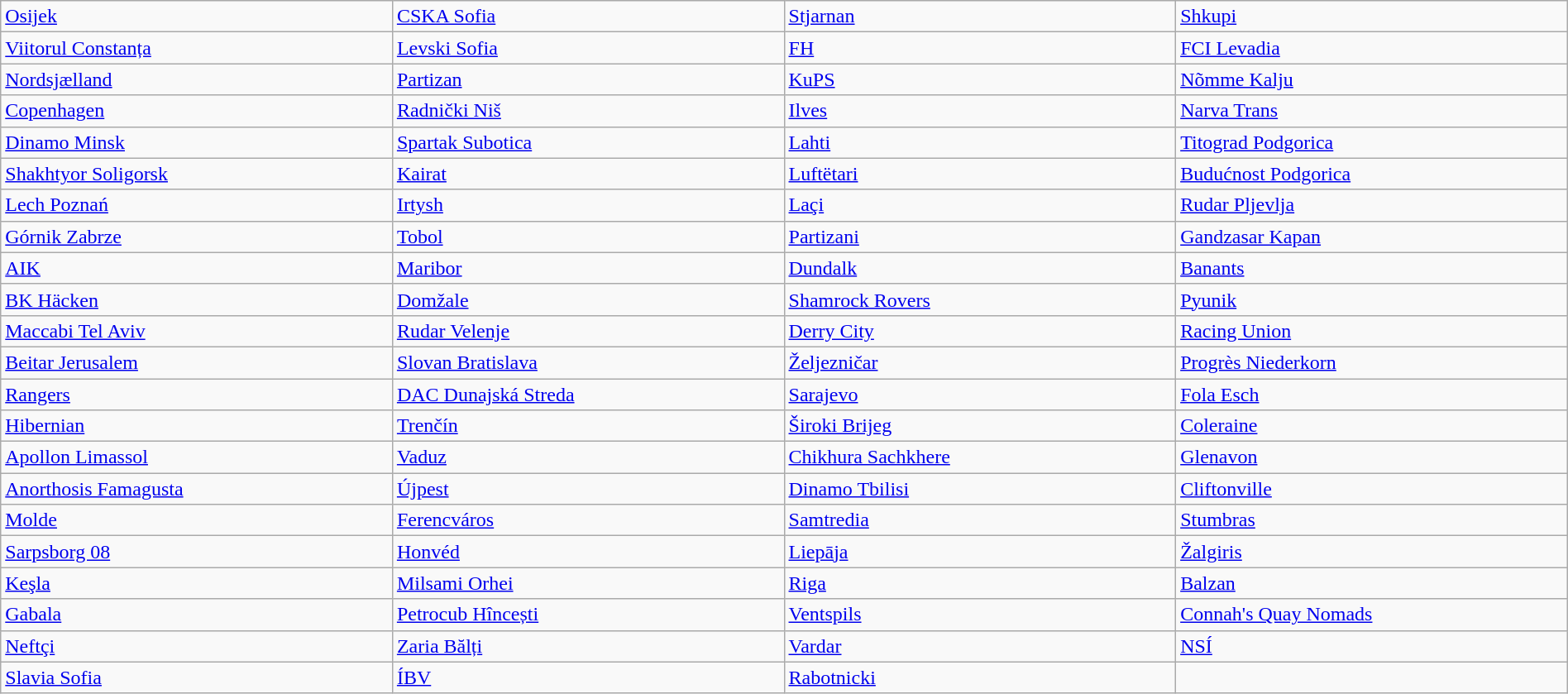<table class="wikitable" style="table-layout:fixed;width:100%;">
<tr>
<td width=25%> <a href='#'>Osijek</a> </td>
<td width=25%> <a href='#'>CSKA Sofia</a> </td>
<td width=25%> <a href='#'>Stjarnan</a> </td>
<td width=25%> <a href='#'>Shkupi</a> </td>
</tr>
<tr>
<td> <a href='#'>Viitorul Constanța</a> </td>
<td> <a href='#'>Levski Sofia</a> </td>
<td> <a href='#'>FH</a> </td>
<td> <a href='#'>FCI Levadia</a> </td>
</tr>
<tr>
<td> <a href='#'>Nordsjælland</a> </td>
<td> <a href='#'>Partizan</a> </td>
<td> <a href='#'>KuPS</a> </td>
<td> <a href='#'>Nõmme Kalju</a> </td>
</tr>
<tr>
<td> <a href='#'>Copenhagen</a> </td>
<td> <a href='#'>Radnički Niš</a> </td>
<td> <a href='#'>Ilves</a> </td>
<td> <a href='#'>Narva Trans</a> </td>
</tr>
<tr>
<td> <a href='#'>Dinamo Minsk</a> </td>
<td> <a href='#'>Spartak Subotica</a> </td>
<td> <a href='#'>Lahti</a> </td>
<td> <a href='#'>Titograd Podgorica</a> </td>
</tr>
<tr>
<td> <a href='#'>Shakhtyor Soligorsk</a> </td>
<td> <a href='#'>Kairat</a> </td>
<td> <a href='#'>Luftëtari</a> </td>
<td> <a href='#'>Budućnost Podgorica</a> </td>
</tr>
<tr>
<td> <a href='#'>Lech Poznań</a> </td>
<td> <a href='#'>Irtysh</a> </td>
<td> <a href='#'>Laçi</a> </td>
<td> <a href='#'>Rudar Pljevlja</a> </td>
</tr>
<tr>
<td> <a href='#'>Górnik Zabrze</a> </td>
<td> <a href='#'>Tobol</a> </td>
<td> <a href='#'>Partizani</a> </td>
<td> <a href='#'>Gandzasar Kapan</a> </td>
</tr>
<tr>
<td> <a href='#'>AIK</a> </td>
<td> <a href='#'>Maribor</a> </td>
<td> <a href='#'>Dundalk</a> </td>
<td> <a href='#'>Banants</a> </td>
</tr>
<tr>
<td> <a href='#'>BK Häcken</a> </td>
<td> <a href='#'>Domžale</a> </td>
<td> <a href='#'>Shamrock Rovers</a> </td>
<td> <a href='#'>Pyunik</a> </td>
</tr>
<tr>
<td> <a href='#'>Maccabi Tel Aviv</a> </td>
<td> <a href='#'>Rudar Velenje</a> </td>
<td> <a href='#'>Derry City</a> </td>
<td> <a href='#'>Racing Union</a> </td>
</tr>
<tr>
<td> <a href='#'>Beitar Jerusalem</a> </td>
<td> <a href='#'>Slovan Bratislava</a> </td>
<td> <a href='#'>Željezničar</a> </td>
<td> <a href='#'>Progrès Niederkorn</a> </td>
</tr>
<tr>
<td> <a href='#'>Rangers</a> </td>
<td> <a href='#'>DAC Dunajská Streda</a> </td>
<td> <a href='#'>Sarajevo</a> </td>
<td> <a href='#'>Fola Esch</a> </td>
</tr>
<tr>
<td> <a href='#'>Hibernian</a> </td>
<td> <a href='#'>Trenčín</a> </td>
<td> <a href='#'>Široki Brijeg</a> </td>
<td> <a href='#'>Coleraine</a> </td>
</tr>
<tr>
<td> <a href='#'>Apollon Limassol</a> </td>
<td> <a href='#'>Vaduz</a> </td>
<td> <a href='#'>Chikhura Sachkhere</a> </td>
<td> <a href='#'>Glenavon</a> </td>
</tr>
<tr>
<td> <a href='#'>Anorthosis Famagusta</a> </td>
<td> <a href='#'>Újpest</a> </td>
<td> <a href='#'>Dinamo Tbilisi</a> </td>
<td> <a href='#'>Cliftonville</a> </td>
</tr>
<tr>
<td> <a href='#'>Molde</a> </td>
<td> <a href='#'>Ferencváros</a> </td>
<td> <a href='#'>Samtredia</a> </td>
<td> <a href='#'>Stumbras</a> </td>
</tr>
<tr>
<td> <a href='#'>Sarpsborg 08</a> </td>
<td> <a href='#'>Honvéd</a> </td>
<td> <a href='#'>Liepāja</a> </td>
<td> <a href='#'>Žalgiris</a> </td>
</tr>
<tr>
<td> <a href='#'>Keşla</a> </td>
<td> <a href='#'>Milsami Orhei</a> </td>
<td> <a href='#'>Riga</a> </td>
<td> <a href='#'>Balzan</a> </td>
</tr>
<tr>
<td> <a href='#'>Gabala</a> </td>
<td> <a href='#'>Petrocub Hîncești</a> </td>
<td> <a href='#'>Ventspils</a> </td>
<td> <a href='#'>Connah's Quay Nomads</a> </td>
</tr>
<tr>
<td> <a href='#'>Neftçi</a> </td>
<td> <a href='#'>Zaria Bălți</a> </td>
<td> <a href='#'>Vardar</a> </td>
<td> <a href='#'>NSÍ</a> </td>
</tr>
<tr>
<td> <a href='#'>Slavia Sofia</a> </td>
<td> <a href='#'>ÍBV</a> </td>
<td> <a href='#'>Rabotnicki</a> </td>
<td></td>
</tr>
</table>
